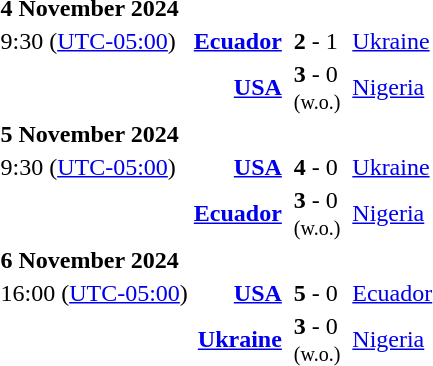<table>
<tr>
<td><strong>4 November 2024</strong></td>
</tr>
<tr>
<td>9:30 (<a href='#'>UTC-05:00</a>)</td>
<td align=right><strong><a href='#'>Ecuador</a></strong></td>
<td></td>
<td><strong>2</strong> - 1</td>
<td></td>
<td><a href='#'>Ukraine</a></td>
</tr>
<tr>
<td></td>
<td align=right><strong><a href='#'>USA</a></strong></td>
<td></td>
<td><strong>3</strong> - 0 <br><small>(w.o.)</small></td>
<td></td>
<td><a href='#'>Nigeria</a></td>
</tr>
<tr>
<td><strong>5 November 2024</strong></td>
</tr>
<tr>
<td>9:30 (<a href='#'>UTC-05:00</a>)</td>
<td align=right><strong><a href='#'>USA</a></strong></td>
<td></td>
<td><strong>4</strong> - 0</td>
<td></td>
<td><a href='#'>Ukraine</a></td>
</tr>
<tr>
<td></td>
<td align=right><strong><a href='#'>Ecuador</a></strong></td>
<td></td>
<td><strong>3</strong> - 0 <br><small>(w.o.)</small></td>
<td></td>
<td><a href='#'>Nigeria</a></td>
</tr>
<tr>
<td><strong>6 November 2024</strong></td>
</tr>
<tr>
<td>16:00 (<a href='#'>UTC-05:00</a>)</td>
<td align=right><strong><a href='#'>USA</a></strong></td>
<td></td>
<td><strong>5</strong> - 0</td>
<td></td>
<td><a href='#'>Ecuador</a></td>
</tr>
<tr>
<td></td>
<td align=right><strong><a href='#'>Ukraine</a></strong></td>
<td></td>
<td><strong>3</strong> - 0 <br><small>(w.o.)</small></td>
<td></td>
<td><a href='#'>Nigeria</a></td>
</tr>
</table>
